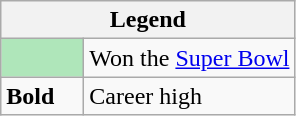<table class="wikitable">
<tr>
<th colspan="2">Legend</th>
</tr>
<tr>
<td style="background:#afe6ba; width:3em;"></td>
<td>Won the <a href='#'>Super Bowl</a></td>
</tr>
<tr>
<td><strong>Bold</strong></td>
<td>Career high</td>
</tr>
</table>
